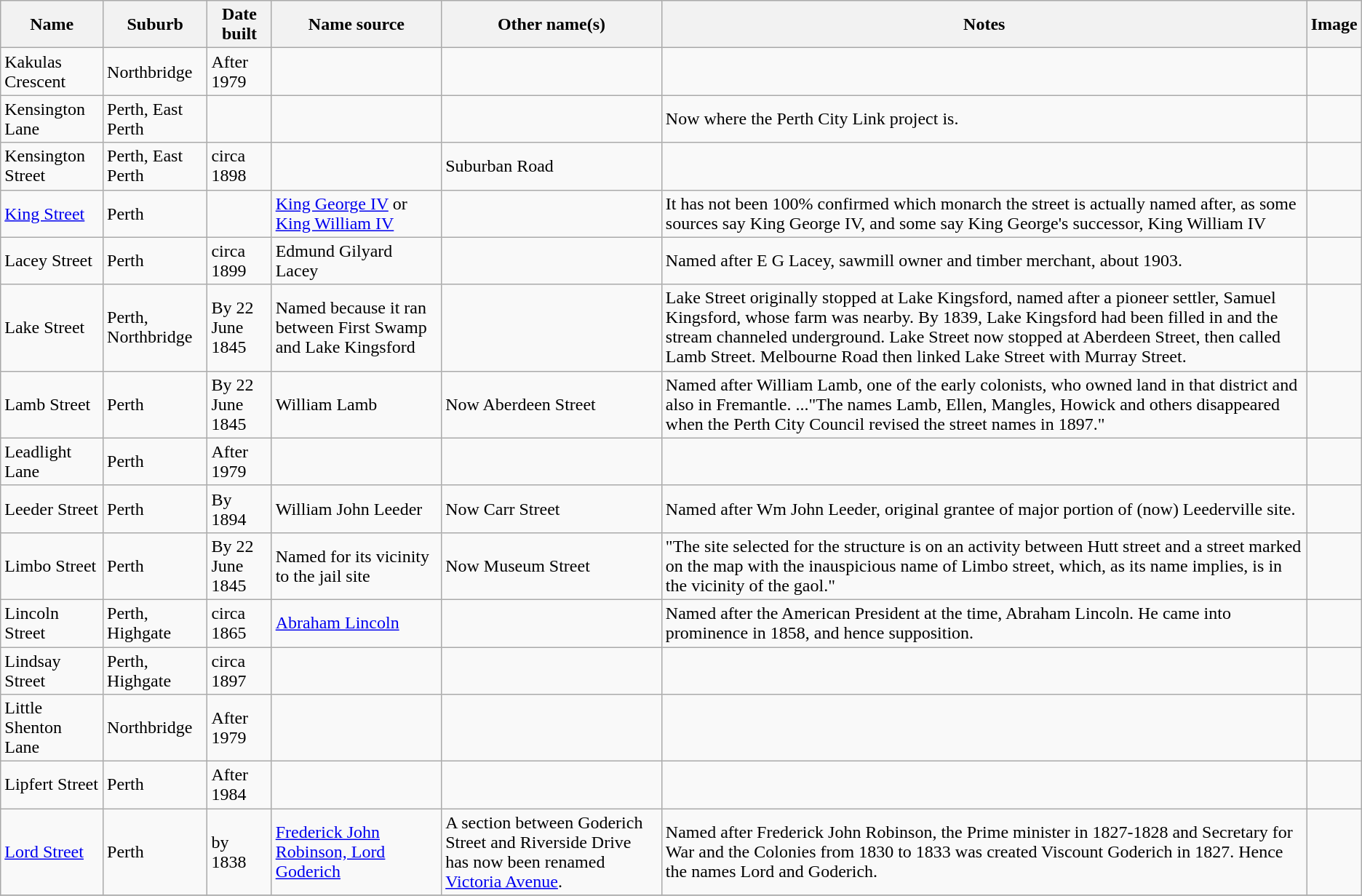<table class="wikitable sortable">
<tr>
<th>Name</th>
<th class="unsortable">Suburb</th>
<th class="unsortable">Date built</th>
<th class="unsortable">Name source</th>
<th class="unsortable">Other name(s)</th>
<th class="unsortable">Notes</th>
<th class="unsortable">Image</th>
</tr>
<tr>
<td>Kakulas Crescent</td>
<td>Northbridge</td>
<td>After 1979</td>
<td></td>
<td></td>
<td></td>
<td></td>
</tr>
<tr>
<td>Kensington Lane</td>
<td>Perth, East Perth</td>
<td></td>
<td></td>
<td></td>
<td>Now where the Perth City Link project is.</td>
<td></td>
</tr>
<tr>
<td>Kensington Street</td>
<td>Perth, East Perth</td>
<td>circa 1898</td>
<td></td>
<td>Suburban Road</td>
<td></td>
<td></td>
</tr>
<tr>
<td><a href='#'>King Street</a></td>
<td>Perth</td>
<td></td>
<td><a href='#'>King George IV</a> or <a href='#'>King William IV</a></td>
<td></td>
<td>It has not been 100% confirmed which monarch the street is actually named after, as some sources say King George IV, and some say King George's successor, King William IV</td>
<td></td>
</tr>
<tr>
<td>Lacey Street</td>
<td>Perth</td>
<td>circa 1899</td>
<td>Edmund Gilyard Lacey</td>
<td></td>
<td>Named after E G Lacey, sawmill owner and timber merchant, about 1903.</td>
<td></td>
</tr>
<tr>
<td>Lake Street</td>
<td>Perth, Northbridge</td>
<td>By 22 June 1845</td>
<td>Named because it ran between First Swamp and Lake Kingsford</td>
<td></td>
<td>Lake Street originally stopped at Lake Kingsford, named after a pioneer settler, Samuel Kingsford, whose farm was nearby. By 1839, Lake Kingsford had been filled in and the stream channeled underground. Lake Street now stopped at Aberdeen Street, then called Lamb Street. Melbourne Road then linked Lake Street with Murray Street.</td>
<td></td>
</tr>
<tr>
<td>Lamb Street</td>
<td>Perth</td>
<td>By 22 June 1845</td>
<td>William Lamb</td>
<td>Now Aberdeen Street</td>
<td>Named after William Lamb, one of the early colonists, who owned land in that district and also in Fremantle. ..."The names Lamb, Ellen, Mangles, Howick and others disappeared when the Perth City Council revised the street names in 1897."</td>
<td></td>
</tr>
<tr>
<td>Leadlight Lane</td>
<td>Perth</td>
<td>After 1979</td>
<td></td>
<td></td>
<td></td>
<td></td>
</tr>
<tr>
<td>Leeder Street</td>
<td>Perth</td>
<td>By 1894</td>
<td>William John Leeder</td>
<td>Now Carr Street</td>
<td>Named after Wm John Leeder, original grantee of major portion of (now) Leederville site.</td>
<td></td>
</tr>
<tr>
<td>Limbo Street</td>
<td>Perth</td>
<td>By 22 June 1845</td>
<td>Named for its vicinity to the jail site</td>
<td>Now Museum Street</td>
<td>"The site selected for the structure is on an activity between Hutt street and a street marked on the map with the inauspicious name of Limbo street, which, as its name implies, is in the vicinity of the gaol."</td>
<td></td>
</tr>
<tr>
<td>Lincoln Street</td>
<td>Perth, Highgate</td>
<td>circa 1865</td>
<td><a href='#'>Abraham Lincoln</a></td>
<td></td>
<td>Named after the American President at the time, Abraham Lincoln. He came into prominence in 1858, and hence supposition.</td>
<td></td>
</tr>
<tr>
<td>Lindsay Street</td>
<td>Perth, Highgate</td>
<td>circa 1897</td>
<td></td>
<td></td>
<td></td>
<td></td>
</tr>
<tr>
<td>Little Shenton Lane</td>
<td>Northbridge</td>
<td>After 1979</td>
<td></td>
<td></td>
<td></td>
<td></td>
</tr>
<tr>
<td>Lipfert Street</td>
<td>Perth</td>
<td>After 1984</td>
<td></td>
<td></td>
<td></td>
<td></td>
</tr>
<tr>
<td><a href='#'>Lord Street</a></td>
<td>Perth</td>
<td>by 1838</td>
<td><a href='#'>Frederick John Robinson, Lord Goderich</a></td>
<td>A section between Goderich Street and Riverside Drive has now been renamed <a href='#'>Victoria Avenue</a>.</td>
<td>Named after Frederick John Robinson, the Prime minister in 1827-1828 and Secretary for War and the Colonies from 1830 to 1833 was created Viscount Goderich in 1827. Hence the names Lord and Goderich.</td>
<td></td>
</tr>
<tr>
</tr>
</table>
